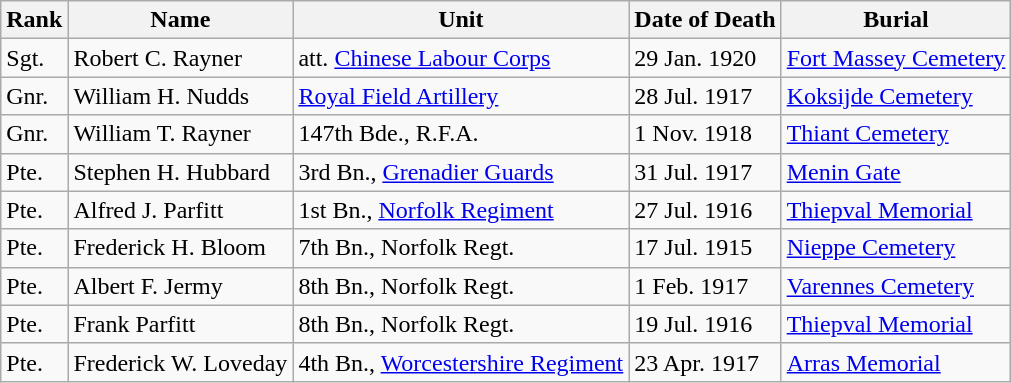<table class="wikitable">
<tr>
<th>Rank</th>
<th>Name</th>
<th>Unit</th>
<th>Date of Death</th>
<th>Burial</th>
</tr>
<tr>
<td>Sgt.</td>
<td>Robert C. Rayner</td>
<td>att. <a href='#'>Chinese Labour Corps</a></td>
<td>29 Jan. 1920</td>
<td><a href='#'>Fort Massey Cemetery</a></td>
</tr>
<tr>
<td>Gnr.</td>
<td>William H. Nudds</td>
<td><a href='#'>Royal Field Artillery</a></td>
<td>28 Jul. 1917</td>
<td><a href='#'>Koksijde Cemetery</a></td>
</tr>
<tr>
<td>Gnr.</td>
<td>William T. Rayner</td>
<td>147th Bde., R.F.A.</td>
<td>1 Nov. 1918</td>
<td><a href='#'>Thiant Cemetery</a></td>
</tr>
<tr>
<td>Pte.</td>
<td>Stephen H. Hubbard</td>
<td>3rd Bn., <a href='#'>Grenadier Guards</a></td>
<td>31 Jul. 1917</td>
<td><a href='#'>Menin Gate</a></td>
</tr>
<tr>
<td>Pte.</td>
<td>Alfred J. Parfitt</td>
<td>1st Bn., <a href='#'>Norfolk Regiment</a></td>
<td>27 Jul. 1916</td>
<td><a href='#'>Thiepval Memorial</a></td>
</tr>
<tr>
<td>Pte.</td>
<td>Frederick H. Bloom</td>
<td>7th Bn., Norfolk Regt.</td>
<td>17 Jul. 1915</td>
<td><a href='#'>Nieppe Cemetery</a></td>
</tr>
<tr>
<td>Pte.</td>
<td>Albert F. Jermy</td>
<td>8th Bn., Norfolk Regt.</td>
<td>1 Feb. 1917</td>
<td><a href='#'>Varennes Cemetery</a></td>
</tr>
<tr>
<td>Pte.</td>
<td>Frank Parfitt</td>
<td>8th Bn., Norfolk Regt.</td>
<td>19 Jul. 1916</td>
<td><a href='#'>Thiepval Memorial</a></td>
</tr>
<tr>
<td>Pte.</td>
<td>Frederick W. Loveday</td>
<td>4th Bn., <a href='#'>Worcestershire Regiment</a></td>
<td>23 Apr. 1917</td>
<td><a href='#'>Arras Memorial</a></td>
</tr>
</table>
